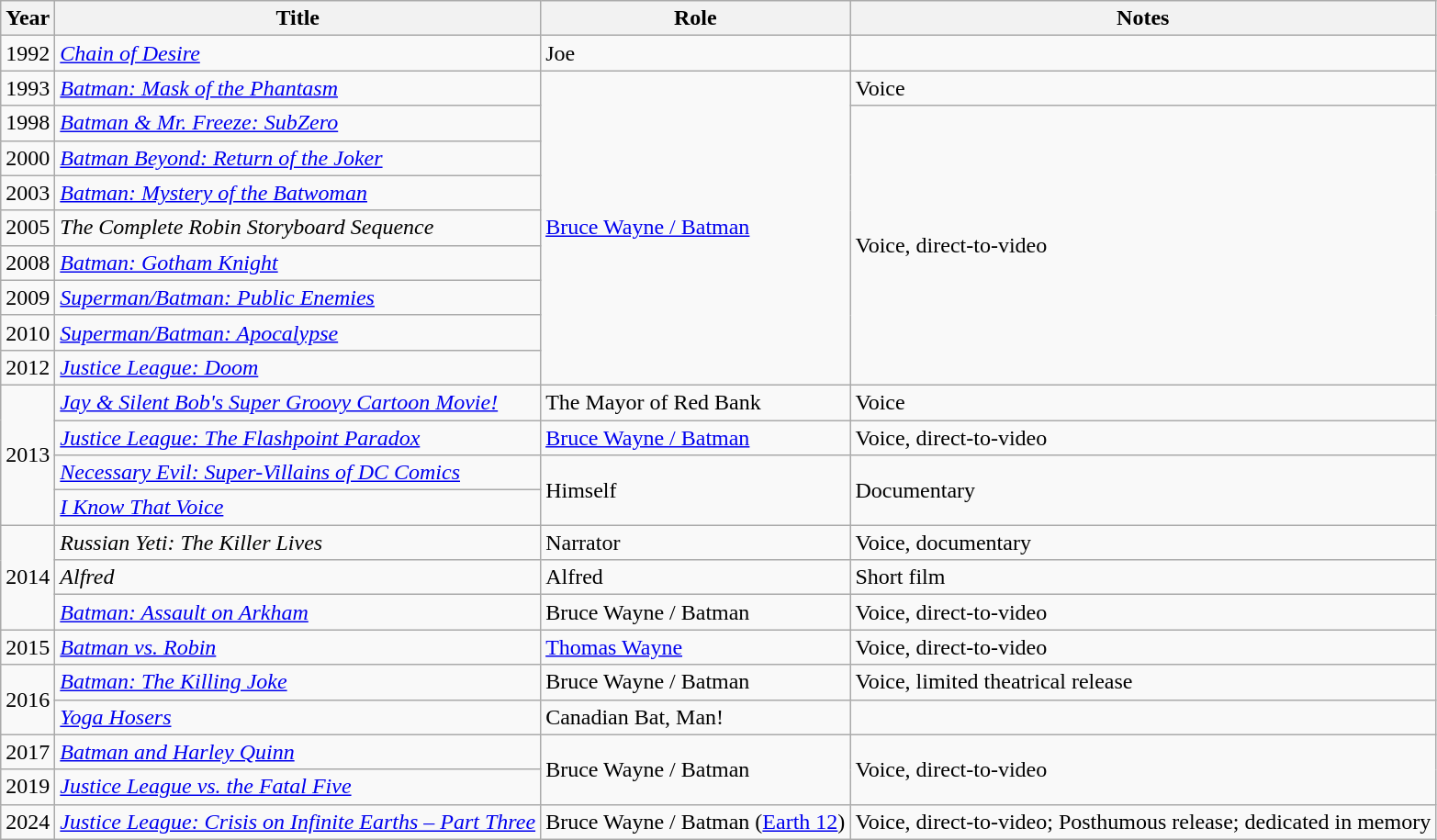<table class="wikitable sortable">
<tr>
<th>Year</th>
<th>Title</th>
<th>Role</th>
<th class="unsortable">Notes</th>
</tr>
<tr>
<td>1992</td>
<td><em><a href='#'>Chain of Desire</a></em></td>
<td>Joe</td>
<td></td>
</tr>
<tr>
<td>1993</td>
<td><em><a href='#'>Batman: Mask of the Phantasm</a></em></td>
<td rowspan="9"><a href='#'>Bruce Wayne / Batman</a></td>
<td>Voice</td>
</tr>
<tr>
<td>1998</td>
<td><em><a href='#'>Batman & Mr. Freeze: SubZero</a></em></td>
<td rowspan="8">Voice, direct-to-video</td>
</tr>
<tr>
<td>2000</td>
<td><em><a href='#'>Batman Beyond: Return of the Joker</a></em></td>
</tr>
<tr>
<td>2003</td>
<td><em><a href='#'>Batman: Mystery of the Batwoman</a></em></td>
</tr>
<tr>
<td>2005</td>
<td><em>The Complete Robin Storyboard Sequence</em></td>
</tr>
<tr>
<td>2008</td>
<td><em><a href='#'>Batman: Gotham Knight</a></em></td>
</tr>
<tr>
<td>2009</td>
<td><em><a href='#'>Superman/Batman: Public Enemies</a></em></td>
</tr>
<tr>
<td>2010</td>
<td><em><a href='#'>Superman/Batman: Apocalypse</a></em></td>
</tr>
<tr>
<td>2012</td>
<td><em><a href='#'>Justice League: Doom</a></em></td>
</tr>
<tr>
<td rowspan="4">2013</td>
<td><em><a href='#'>Jay & Silent Bob's Super Groovy Cartoon Movie!</a></em></td>
<td>The Mayor of Red Bank</td>
<td>Voice</td>
</tr>
<tr>
<td><em><a href='#'>Justice League: The Flashpoint Paradox</a></em></td>
<td><a href='#'>Bruce Wayne / Batman</a></td>
<td>Voice, direct-to-video</td>
</tr>
<tr>
<td><em><a href='#'>Necessary Evil: Super-Villains of DC Comics</a></em></td>
<td rowspan="2">Himself</td>
<td rowspan="2">Documentary</td>
</tr>
<tr>
<td><em><a href='#'>I Know That Voice</a></em></td>
</tr>
<tr>
<td rowspan="3">2014</td>
<td><em>Russian Yeti: The Killer Lives</em></td>
<td>Narrator</td>
<td>Voice, documentary</td>
</tr>
<tr>
<td><em>Alfred</em></td>
<td>Alfred</td>
<td>Short film</td>
</tr>
<tr>
<td><em><a href='#'>Batman: Assault on Arkham</a></em></td>
<td>Bruce Wayne / Batman</td>
<td>Voice, direct-to-video</td>
</tr>
<tr>
<td>2015</td>
<td><em><a href='#'>Batman vs. Robin</a></em></td>
<td><a href='#'>Thomas Wayne</a></td>
<td>Voice, direct-to-video</td>
</tr>
<tr>
<td rowspan="2">2016</td>
<td><em><a href='#'>Batman: The Killing Joke</a></em></td>
<td>Bruce Wayne / Batman</td>
<td>Voice, limited theatrical release</td>
</tr>
<tr>
<td><em><a href='#'>Yoga Hosers</a></em></td>
<td>Canadian Bat, Man!</td>
<td></td>
</tr>
<tr>
<td>2017</td>
<td><em><a href='#'>Batman and Harley Quinn</a></em></td>
<td rowspan="2">Bruce Wayne / Batman</td>
<td rowspan="2">Voice, direct-to-video</td>
</tr>
<tr>
<td>2019</td>
<td><em><a href='#'>Justice League vs. the Fatal Five</a></em></td>
</tr>
<tr>
<td>2024</td>
<td><em><a href='#'>Justice League: Crisis on Infinite Earths – Part Three</a></em></td>
<td>Bruce Wayne / Batman (<a href='#'>Earth 12</a>)</td>
<td>Voice, direct-to-video; Posthumous release; dedicated in memory</td>
</tr>
</table>
